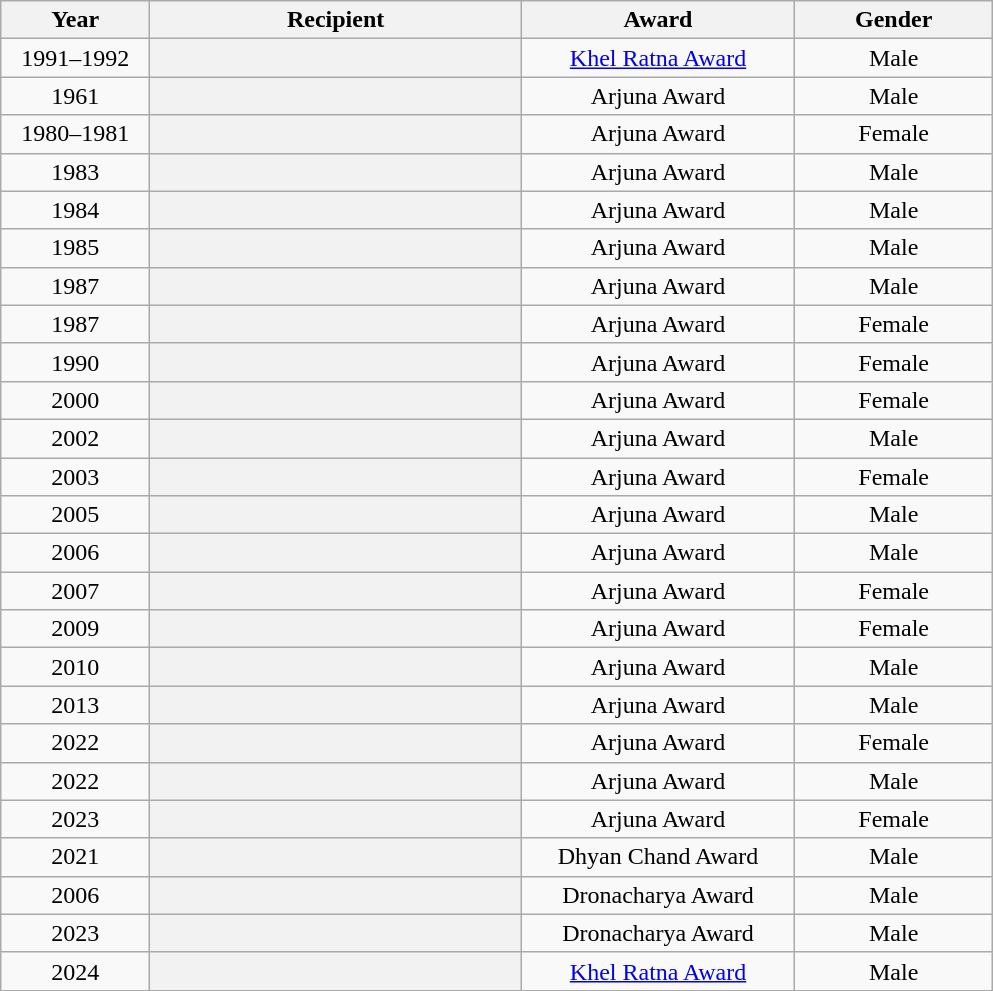<table class="wikitable sortable" style="text-align:center;">
<tr>
<th scope="col" style="width:12%">Year</th>
<th scope="col" style="width:30%">Recipient</th>
<th scope="col" style="width:22%">Award</th>
<th scope="col" style="width:16%">Gender</th>
</tr>
<tr>
<td style="text-align:center;">1991–1992</td>
<th scope="row"></th>
<td><a href='#'>Khel Ratna Award</a></td>
<td>Male</td>
</tr>
<tr>
<td style="text-align:center;">1961</td>
<th scope="row"></th>
<td>Arjuna Award</td>
<td>Male</td>
</tr>
<tr>
<td style="text-align:center;">1980–1981</td>
<th scope="row"></th>
<td>Arjuna Award</td>
<td>Female</td>
</tr>
<tr>
<td style="text-align:center;">1983</td>
<th scope="row"></th>
<td>Arjuna Award</td>
<td>Male</td>
</tr>
<tr>
<td style="text-align:center;">1984</td>
<th scope="row"></th>
<td>Arjuna Award</td>
<td>Male</td>
</tr>
<tr>
<td style="text-align:center;">1985</td>
<th scope="row"></th>
<td>Arjuna Award</td>
<td>Male</td>
</tr>
<tr>
<td style="text-align:center;">1987</td>
<th scope="row"></th>
<td>Arjuna Award</td>
<td>Male</td>
</tr>
<tr>
<td style="text-align:center;">1987</td>
<th scope="row"></th>
<td>Arjuna Award</td>
<td>Female</td>
</tr>
<tr>
<td style="text-align:center;">1990</td>
<th scope="row"></th>
<td>Arjuna Award</td>
<td>Female</td>
</tr>
<tr>
<td style="text-align:center;">2000</td>
<th scope="row"></th>
<td>Arjuna Award</td>
<td>Female</td>
</tr>
<tr>
<td style="text-align:center;">2002</td>
<th scope="row"></th>
<td>Arjuna Award</td>
<td>Male</td>
</tr>
<tr>
<td style="text-align:center;">2003</td>
<th scope="row"></th>
<td>Arjuna Award</td>
<td>Female</td>
</tr>
<tr>
<td style="text-align:center;">2005</td>
<th scope="row"></th>
<td>Arjuna Award</td>
<td>Male</td>
</tr>
<tr>
<td style="text-align:center;">2006</td>
<th scope="row"></th>
<td>Arjuna Award</td>
<td>Male</td>
</tr>
<tr>
<td style="text-align:center;">2007</td>
<th scope="row"></th>
<td>Arjuna Award</td>
<td>Female</td>
</tr>
<tr>
<td style="text-align:center;">2009</td>
<th scope="row"></th>
<td>Arjuna Award</td>
<td>Female</td>
</tr>
<tr>
<td style="text-align:center;">2010</td>
<th scope="row"></th>
<td>Arjuna Award</td>
<td>Male</td>
</tr>
<tr>
<td style="text-align:center;">2013</td>
<th scope="row"></th>
<td>Arjuna Award</td>
<td>Male</td>
</tr>
<tr>
<td style="text-align:center;">2022</td>
<th scope="row"></th>
<td>Arjuna Award</td>
<td>Female</td>
</tr>
<tr>
<td style="text-align:center;">2022</td>
<th scope="row"></th>
<td>Arjuna Award</td>
<td>Male</td>
</tr>
<tr>
<td style="text-align:center;">2023</td>
<th scope="row"></th>
<td>Arjuna Award</td>
<td>Female</td>
</tr>
<tr>
<td style="text-align:center;">2021</td>
<th scope="row"></th>
<td>Dhyan Chand Award</td>
<td>Male</td>
</tr>
<tr>
<td style="text-align:center;">2006</td>
<th scope="row"></th>
<td>Dronacharya Award</td>
<td>Male</td>
</tr>
<tr>
<td style="text-align:center;">2023</td>
<th scope="row"></th>
<td>Dronacharya Award</td>
<td>Male</td>
</tr>
<tr>
<td style="text-align:center;">2024</td>
<th scope="row"></th>
<td><a href='#'>Khel Ratna Award</a></td>
<td>Male</td>
</tr>
</table>
